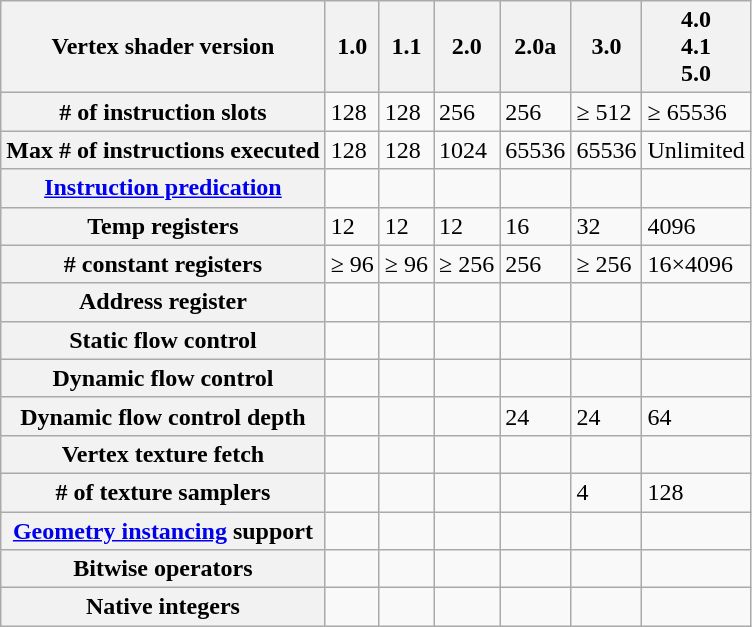<table class="wikitable">
<tr>
<th>Vertex shader version</th>
<th>1.0</th>
<th>1.1</th>
<th>2.0</th>
<th>2.0a</th>
<th>3.0</th>
<th>4.0 <br>4.1 <br>5.0</th>
</tr>
<tr>
<th># of instruction slots</th>
<td>128</td>
<td>128</td>
<td>256</td>
<td>256</td>
<td>≥ 512</td>
<td>≥ 65536</td>
</tr>
<tr>
<th>Max # of instructions executed</th>
<td>128</td>
<td>128</td>
<td>1024</td>
<td>65536</td>
<td>65536</td>
<td>Unlimited</td>
</tr>
<tr>
<th><a href='#'>Instruction predication</a></th>
<td></td>
<td></td>
<td></td>
<td></td>
<td></td>
<td></td>
</tr>
<tr>
<th>Temp registers</th>
<td>12</td>
<td>12</td>
<td>12</td>
<td>16</td>
<td>32</td>
<td>4096</td>
</tr>
<tr>
<th># constant registers</th>
<td>≥ 96</td>
<td>≥ 96</td>
<td>≥ 256</td>
<td>256</td>
<td>≥ 256</td>
<td>16×4096</td>
</tr>
<tr>
<th>Address register</th>
<td></td>
<td></td>
<td></td>
<td></td>
<td></td>
<td></td>
</tr>
<tr>
<th>Static flow control</th>
<td></td>
<td></td>
<td></td>
<td></td>
<td></td>
<td></td>
</tr>
<tr>
<th>Dynamic flow control</th>
<td></td>
<td></td>
<td></td>
<td></td>
<td></td>
<td></td>
</tr>
<tr>
<th>Dynamic flow control depth</th>
<td></td>
<td></td>
<td></td>
<td>24</td>
<td>24</td>
<td>64</td>
</tr>
<tr>
<th>Vertex texture fetch</th>
<td></td>
<td></td>
<td></td>
<td></td>
<td></td>
<td></td>
</tr>
<tr>
<th># of texture samplers</th>
<td></td>
<td></td>
<td></td>
<td></td>
<td>4</td>
<td>128</td>
</tr>
<tr>
<th><a href='#'>Geometry instancing</a> support</th>
<td></td>
<td></td>
<td></td>
<td></td>
<td></td>
<td></td>
</tr>
<tr>
<th>Bitwise operators</th>
<td></td>
<td></td>
<td></td>
<td></td>
<td></td>
<td></td>
</tr>
<tr>
<th>Native integers</th>
<td></td>
<td></td>
<td></td>
<td></td>
<td></td>
<td></td>
</tr>
</table>
